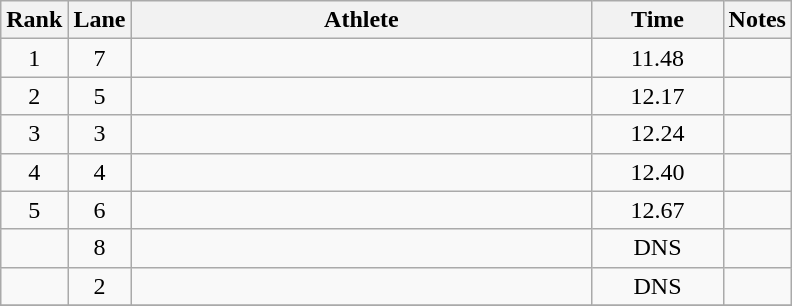<table class="wikitable" style="text-align:center">
<tr>
<th>Rank</th>
<th>Lane</th>
<th width=300>Athlete</th>
<th width=80>Time</th>
<th>Notes</th>
</tr>
<tr>
<td>1</td>
<td>7</td>
<td align=left></td>
<td>11.48</td>
<td></td>
</tr>
<tr>
<td>2</td>
<td>5</td>
<td align=left></td>
<td>12.17</td>
<td></td>
</tr>
<tr>
<td>3</td>
<td>3</td>
<td align=left></td>
<td>12.24</td>
<td></td>
</tr>
<tr>
<td>4</td>
<td>4</td>
<td align=left></td>
<td>12.40</td>
<td></td>
</tr>
<tr>
<td>5</td>
<td>6</td>
<td align=left></td>
<td>12.67</td>
<td></td>
</tr>
<tr>
<td></td>
<td>8</td>
<td align=left></td>
<td>DNS</td>
<td></td>
</tr>
<tr>
<td></td>
<td>2</td>
<td align=left></td>
<td>DNS</td>
<td></td>
</tr>
<tr>
</tr>
</table>
